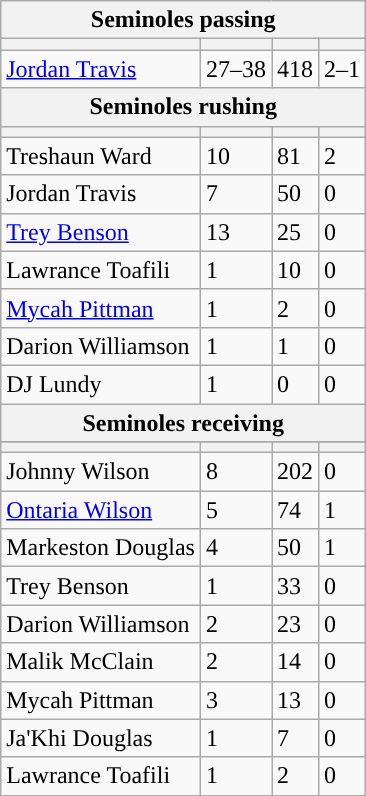<table class="wikitable plainrowheaders">
<tr>
<th colspan="6">Seminoles passing</th>
</tr>
<tr>
<th scope="col"></th>
<th scope="col"></th>
<th scope="col"></th>
<th scope="col"></th>
</tr>
<tr>
<td><a href='#'>Jordan Travis</a></td>
<td>27–38</td>
<td>418</td>
<td>2–1</td>
</tr>
<tr>
<th colspan="6">Seminoles rushing</th>
</tr>
<tr>
<th scope="col"></th>
<th scope="col"></th>
<th scope="col"></th>
<th scope="col"></th>
</tr>
<tr>
<td>Treshaun Ward</td>
<td>10</td>
<td>81</td>
<td>2</td>
</tr>
<tr>
<td>Jordan Travis</td>
<td>7</td>
<td>50</td>
<td>0</td>
</tr>
<tr>
<td><a href='#'>Trey Benson</a></td>
<td>13</td>
<td>25</td>
<td>0</td>
</tr>
<tr>
<td>Lawrance Toafili</td>
<td>1</td>
<td>10</td>
<td>0</td>
</tr>
<tr>
<td><a href='#'>Mycah Pittman</a></td>
<td>1</td>
<td>2</td>
<td>0</td>
</tr>
<tr>
<td>Darion Williamson</td>
<td>1</td>
<td>1</td>
<td>0</td>
</tr>
<tr>
<td>DJ Lundy</td>
<td>1</td>
<td>0</td>
<td>0</td>
</tr>
<tr>
<th colspan="6">Seminoles receiving</th>
</tr>
<tr>
</tr>
<tr>
<th scope="col"></th>
<th scope="col"></th>
<th scope="col"></th>
<th scope="col"></th>
</tr>
<tr>
<td>Johnny Wilson</td>
<td>8</td>
<td>202</td>
<td>0</td>
</tr>
<tr>
<td><a href='#'>Ontaria Wilson</a></td>
<td>5</td>
<td>74</td>
<td>1</td>
</tr>
<tr>
<td>Markeston Douglas</td>
<td>4</td>
<td>50</td>
<td>1</td>
</tr>
<tr>
<td>Trey Benson</td>
<td>1</td>
<td>33</td>
<td>0</td>
</tr>
<tr>
<td>Darion Williamson</td>
<td>2</td>
<td>23</td>
<td>0</td>
</tr>
<tr>
<td>Malik McClain</td>
<td>2</td>
<td>14</td>
<td>0</td>
</tr>
<tr>
<td>Mycah Pittman</td>
<td>3</td>
<td>13</td>
<td>0</td>
</tr>
<tr>
<td>Ja'Khi Douglas</td>
<td>1</td>
<td>7</td>
<td>0</td>
</tr>
<tr>
<td>Lawrance Toafili</td>
<td>1</td>
<td>2</td>
<td>0</td>
</tr>
</table>
